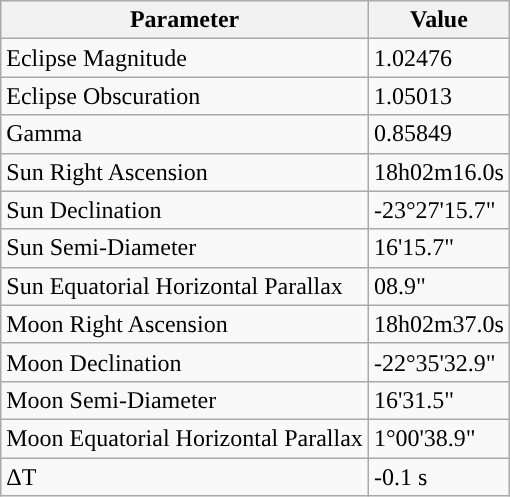<table class="wikitable">
<tr>
<th>Parameter</th>
<th>Value</th>
</tr>
<tr>
<td>Eclipse Magnitude</td>
<td>1.02476</td>
</tr>
<tr>
<td>Eclipse Obscuration</td>
<td>1.05013</td>
</tr>
<tr>
<td>Gamma</td>
<td>0.85849</td>
</tr>
<tr>
<td>Sun Right Ascension</td>
<td>18h02m16.0s</td>
</tr>
<tr>
<td>Sun Declination</td>
<td>-23°27'15.7"</td>
</tr>
<tr>
<td>Sun Semi-Diameter</td>
<td>16'15.7"</td>
</tr>
<tr>
<td>Sun Equatorial Horizontal Parallax</td>
<td>08.9"</td>
</tr>
<tr>
<td>Moon Right Ascension</td>
<td>18h02m37.0s</td>
</tr>
<tr>
<td>Moon Declination</td>
<td>-22°35'32.9"</td>
</tr>
<tr>
<td>Moon Semi-Diameter</td>
<td>16'31.5"</td>
</tr>
<tr>
<td>Moon Equatorial Horizontal Parallax</td>
<td>1°00'38.9"</td>
</tr>
<tr>
<td>ΔT</td>
<td>-0.1 s</td>
</tr>
</table>
